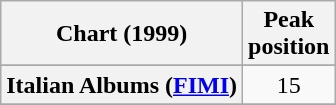<table class="wikitable plainrowheaders sortable" style="text-align:center">
<tr>
<th>Chart (1999)</th>
<th>Peak<br>position</th>
</tr>
<tr>
</tr>
<tr>
</tr>
<tr>
</tr>
<tr>
</tr>
<tr>
<th scope="row">Italian Albums (<a href='#'>FIMI</a>)</th>
<td>15</td>
</tr>
<tr>
</tr>
<tr>
</tr>
<tr>
</tr>
<tr>
</tr>
</table>
